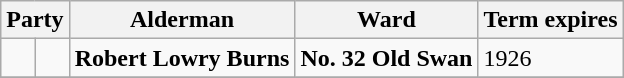<table class="wikitable">
<tr>
<th colspan="2">Party</th>
<th>Alderman</th>
<th>Ward</th>
<th>Term expires</th>
</tr>
<tr>
<td style="background-color: "></td>
<td></td>
<td><strong>Robert Lowry Burns</strong></td>
<td><strong>No. 32 Old Swan</strong></td>
<td>1926</td>
</tr>
<tr>
</tr>
</table>
